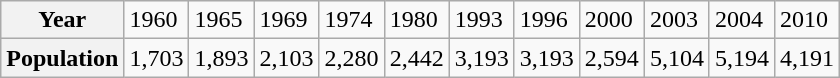<table class="wikitable">
<tr>
<th>Year</th>
<td>1960</td>
<td>1965</td>
<td>1969</td>
<td>1974</td>
<td>1980</td>
<td>1993</td>
<td>1996</td>
<td>2000</td>
<td>2003</td>
<td>2004</td>
<td>2010</td>
</tr>
<tr>
<th>Population</th>
<td>1,703</td>
<td>1,893</td>
<td>2,103</td>
<td>2,280</td>
<td>2,442</td>
<td>3,193</td>
<td>3,193</td>
<td>2,594</td>
<td>5,104</td>
<td>5,194</td>
<td>4,191</td>
</tr>
</table>
